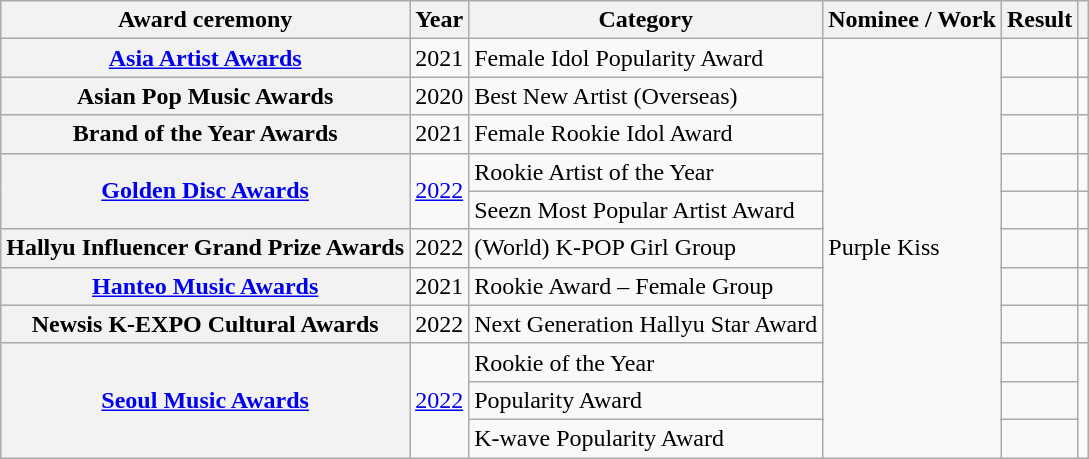<table class="wikitable plainrowheaders sortable">
<tr>
<th scope="col">Award ceremony</th>
<th scope="col">Year</th>
<th scope="col">Category</th>
<th scope="col">Nominee / Work</th>
<th scope="col">Result</th>
<th scope="col" class="unsortable"></th>
</tr>
<tr>
<th scope="row"><a href='#'>Asia Artist Awards</a></th>
<td style="text-align:center">2021</td>
<td style="text-align:left">Female Idol Popularity Award</td>
<td rowspan="11">Purple Kiss</td>
<td></td>
<td style="text-align:center"></td>
</tr>
<tr>
<th scope="row">Asian Pop Music Awards</th>
<td style="text-align:center">2020</td>
<td style="text-align:left">Best New Artist (Overseas)</td>
<td></td>
<td style="text-align:center"></td>
</tr>
<tr>
<th scope="row">Brand of the Year Awards</th>
<td style="text-align:center">2021</td>
<td style="text-align:left">Female Rookie Idol Award</td>
<td></td>
<td style="text-align:center"></td>
</tr>
<tr>
<th scope="row" rowspan="2"><a href='#'>Golden Disc Awards</a></th>
<td style="text-align:center" rowspan="2"><a href='#'>2022</a></td>
<td style="text-align:left">Rookie Artist of the Year</td>
<td></td>
<td style="text-align:center"></td>
</tr>
<tr>
<td style="text-align:left">Seezn Most Popular Artist Award</td>
<td></td>
<td style="text-align:center"></td>
</tr>
<tr>
<th scope="row">Hallyu Influencer Grand Prize Awards</th>
<td style="text-align:center">2022</td>
<td style="text-align:left">(World) K-POP Girl Group</td>
<td></td>
<td style="text-align:center"></td>
</tr>
<tr>
<th scope="row"><a href='#'>Hanteo Music Awards</a></th>
<td style="text-align:center">2021</td>
<td style="text-align:left">Rookie Award – Female Group</td>
<td></td>
<td style="text-align:center"></td>
</tr>
<tr>
<th scope="row">Newsis K-EXPO Cultural Awards</th>
<td style="text-align:center">2022</td>
<td>Next Generation Hallyu Star Award</td>
<td></td>
<td style="text-align:center"></td>
</tr>
<tr>
<th scope="row" rowspan="3"><a href='#'>Seoul Music Awards</a></th>
<td style="text-align:center" rowspan="3"><a href='#'>2022</a></td>
<td style="text-align:left">Rookie of the Year</td>
<td></td>
<td rowspan="3" style="text-align:center"></td>
</tr>
<tr>
<td style="text-align:left">Popularity Award</td>
<td></td>
</tr>
<tr>
<td style="text-align:left">K-wave Popularity Award</td>
<td></td>
</tr>
</table>
